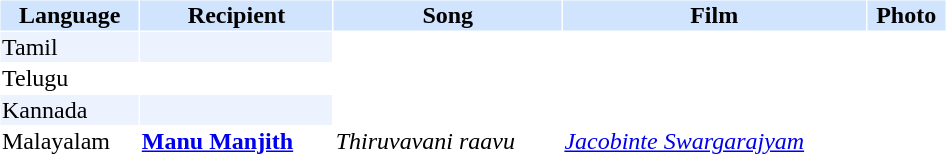<table cellspacing="1" cellpadding="1" border="0" style="width:50%;">
<tr style="background:#d1e4fd;">
<th>Language</th>
<th>Recipient</th>
<th>Song</th>
<th>Film</th>
<th>Photo</th>
</tr>
<tr style="background:#edf3fe;">
<td>Tamil</td>
<td></td>
</tr>
<tr>
<td>Telugu</td>
<td></td>
</tr>
<tr style="background:#edf3fe;">
<td>Kannada</td>
<td></td>
</tr>
<tr>
<td>Malayalam</td>
<td><strong><a href='#'>Manu Manjith</a></strong></td>
<td><em>Thiruvavani raavu</em></td>
<td><em><a href='#'>Jacobinte Swargarajyam</a></em></td>
<td></td>
</tr>
</table>
